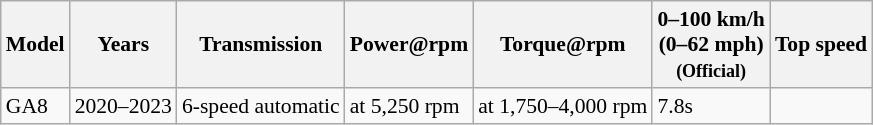<table class="wikitable sortable collapsible" style="text-align:left; font-size:90%;">
<tr>
<th>Model</th>
<th>Years</th>
<th>Transmission</th>
<th>Power@rpm</th>
<th>Torque@rpm</th>
<th>0–100 km/h<br>(0–62 mph)<br><small>(Official)</small></th>
<th>Top speed</th>
</tr>
<tr>
<td>GA8</td>
<td>2020–2023</td>
<td>6-speed automatic</td>
<td> at 5,250 rpm</td>
<td> at 1,750–4,000 rpm</td>
<td>7.8s</td>
<td></td>
</tr>
</table>
